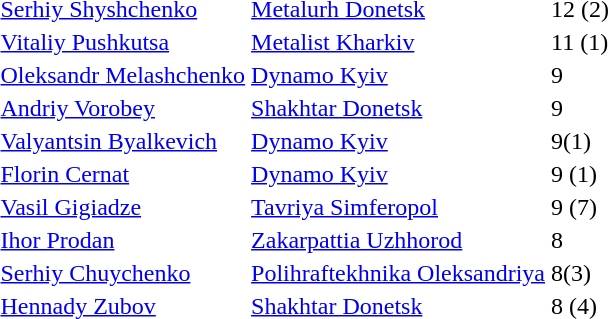<table>
<tr>
<td align="left"> <a href='#'>Serhiy Shyshchenko</a></td>
<td align="left"><a href='#'>Metalurh Donetsk</a></td>
<td>12 (2)</td>
</tr>
<tr>
<td align="left"> <a href='#'>Vitaliy Pushkutsa</a></td>
<td align="left"><a href='#'>Metalist Kharkiv</a></td>
<td>11 (1)</td>
</tr>
<tr>
<td align="left"> <a href='#'>Oleksandr Melashchenko</a></td>
<td align="left"><a href='#'>Dynamo Kyiv</a></td>
<td>9</td>
</tr>
<tr>
<td align="left"> <a href='#'>Andriy Vorobey</a></td>
<td align="left"><a href='#'>Shakhtar Donetsk</a></td>
<td>9</td>
</tr>
<tr>
<td align="left" height="17"> <a href='#'>Valyantsin Byalkevich</a></td>
<td align="left" height="17"><a href='#'>Dynamo Kyiv</a></td>
<td height="17">9(1)</td>
</tr>
<tr>
<td align="left"> <a href='#'>Florin Cernat</a></td>
<td align="left"><a href='#'>Dynamo Kyiv</a></td>
<td>9 (1)</td>
</tr>
<tr>
<td align="left"> <a href='#'>Vasil Gigiadze</a></td>
<td align="left"><a href='#'>Tavriya Simferopol</a></td>
<td>9 (7)</td>
</tr>
<tr>
<td align="left"> <a href='#'>Ihor Prodan</a></td>
<td align="left"><a href='#'>Zakarpattia Uzhhorod</a></td>
<td>8</td>
</tr>
<tr>
<td align="left"> <a href='#'>Serhiy Chuychenko</a></td>
<td align="left"><a href='#'>Polihraftekhnika Oleksandriya</a></td>
<td>8(3)</td>
</tr>
<tr>
<td align="left"> <a href='#'>Hennady Zubov</a></td>
<td align="left"><a href='#'>Shakhtar Donetsk</a></td>
<td>8 (4)</td>
</tr>
</table>
